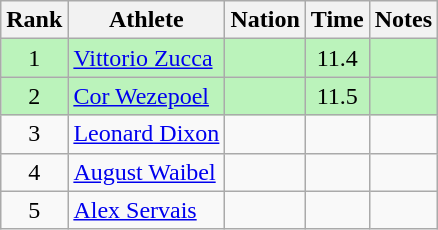<table class="wikitable sortable" style="text-align:center">
<tr>
<th>Rank</th>
<th>Athlete</th>
<th>Nation</th>
<th>Time</th>
<th>Notes</th>
</tr>
<tr bgcolor=bbf3bb>
<td>1</td>
<td align=left data-sort-value="Zucca, Vittorio"><a href='#'>Vittorio Zucca</a></td>
<td align=left></td>
<td>11.4</td>
<td></td>
</tr>
<tr bgcolor=bbf3bb>
<td>2</td>
<td align=left data-sort-value="Wezepoel, Cor"><a href='#'>Cor Wezepoel</a></td>
<td align=left></td>
<td>11.5</td>
<td></td>
</tr>
<tr>
<td>3</td>
<td align=left data-sort-value="Dixon, Leonard"><a href='#'>Leonard Dixon</a></td>
<td align=left></td>
<td></td>
<td></td>
</tr>
<tr>
<td>4</td>
<td align=left data-sort-value="Waibel, August"><a href='#'>August Waibel</a></td>
<td align=left></td>
<td></td>
<td></td>
</tr>
<tr>
<td>5</td>
<td align=left data-sort-value="Servais, Alex"><a href='#'>Alex Servais</a></td>
<td align=left></td>
<td></td>
<td></td>
</tr>
</table>
